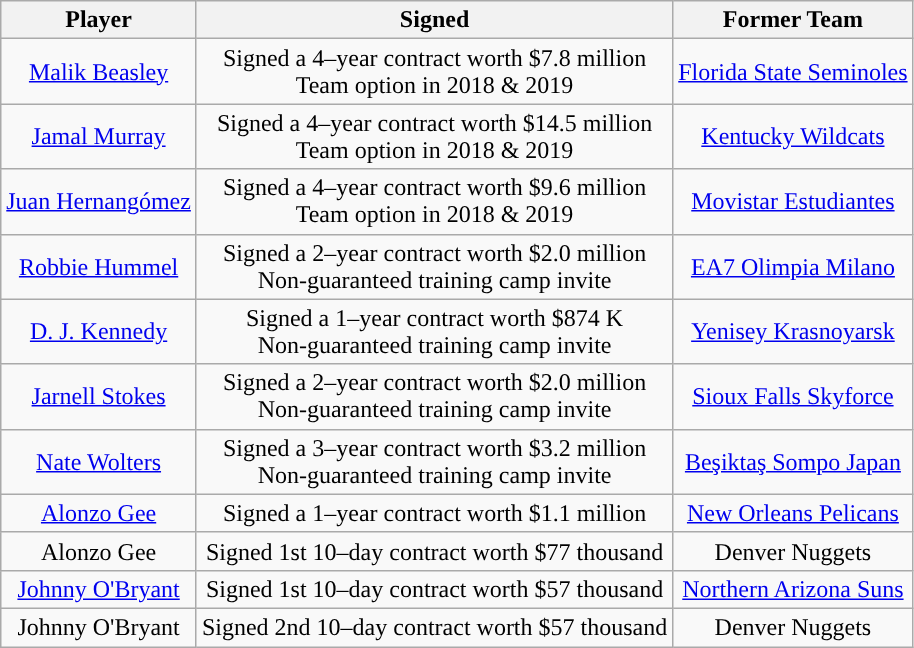<table class="wikitable sortable sortable">
<tr>
<th>Player</th>
<th>Signed</th>
<th>Former Team</th>
</tr>
<tr style="text-align: center">
<td><a href='#'>Malik Beasley</a></td>
<td>Signed a 4–year contract worth $7.8 million<br>Team option in 2018 & 2019</td>
<td><a href='#'>Florida State Seminoles</a></td>
</tr>
<tr style="text-align: center">
<td><a href='#'>Jamal Murray</a></td>
<td>Signed a 4–year contract worth $14.5 million<br>Team option in 2018 & 2019</td>
<td><a href='#'>Kentucky Wildcats</a></td>
</tr>
<tr style="text-align: center">
<td><a href='#'>Juan Hernangómez</a></td>
<td>Signed a 4–year contract worth $9.6 million<br>Team option in 2018 & 2019</td>
<td> <a href='#'>Movistar Estudiantes</a></td>
</tr>
<tr style="text-align: center">
<td><a href='#'>Robbie Hummel</a></td>
<td>Signed a 2–year contract worth $2.0 million<br>Non-guaranteed training camp invite</td>
<td> <a href='#'>EA7 Olimpia Milano</a></td>
</tr>
<tr style="text-align: center">
<td><a href='#'>D. J. Kennedy</a></td>
<td>Signed a 1–year contract worth $874 K<br>Non-guaranteed training camp invite</td>
<td> <a href='#'>Yenisey Krasnoyarsk</a></td>
</tr>
<tr style="text-align: center">
<td><a href='#'>Jarnell Stokes</a></td>
<td>Signed a 2–year contract worth $2.0 million<br>Non-guaranteed training camp invite</td>
<td> <a href='#'>Sioux Falls Skyforce</a></td>
</tr>
<tr style="text-align: center">
<td><a href='#'>Nate Wolters</a></td>
<td>Signed a 3–year contract worth $3.2 million<br>Non-guaranteed training camp invite</td>
<td> <a href='#'>Beşiktaş Sompo Japan</a></td>
</tr>
<tr style="text-align: center">
<td><a href='#'>Alonzo Gee</a></td>
<td>Signed a 1–year contract worth $1.1 million</td>
<td><a href='#'>New Orleans Pelicans</a></td>
</tr>
<tr style="text-align: center">
<td>Alonzo Gee</td>
<td>Signed 1st 10–day contract worth $77 thousand</td>
<td>Denver Nuggets</td>
</tr>
<tr style="text-align: center">
<td><a href='#'>Johnny O'Bryant</a></td>
<td>Signed 1st 10–day contract worth $57 thousand</td>
<td> <a href='#'>Northern Arizona Suns</a></td>
</tr>
<tr style="text-align: center">
<td>Johnny O'Bryant</td>
<td>Signed 2nd 10–day contract worth $57 thousand</td>
<td>Denver Nuggets</td>
</tr>
</table>
